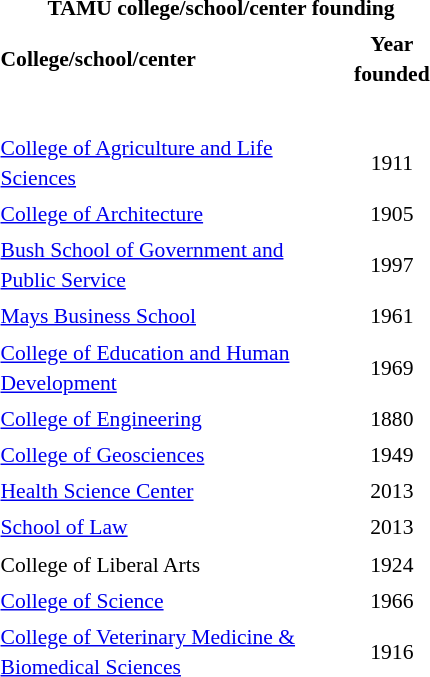<table class="toccolours" style="float:right; margin-right:1em; font-size:90%; line-height:1.4em; width:300px; margin:10px">
<tr>
<th colspan="2" style="text-align: center;"><strong>TAMU college/school/center founding</strong></th>
</tr>
<tr>
<td><strong>College/school/center</strong></td>
<td style="text-align: center;"><strong>Year founded</strong></td>
</tr>
<tr>
<td colspan="2"><br></td>
</tr>
<tr>
<td><a href='#'>College of Agriculture and Life Sciences</a></td>
<td style="text-align: center;">1911</td>
</tr>
<tr>
<td><a href='#'>College of Architecture</a></td>
<td style="text-align: center;">1905</td>
</tr>
<tr>
<td><a href='#'>Bush School of Government and Public Service</a></td>
<td style="text-align: center;">1997</td>
</tr>
<tr>
<td><a href='#'>Mays Business School</a></td>
<td style="text-align: center;">1961</td>
</tr>
<tr>
<td><a href='#'>College of Education and Human Development</a></td>
<td style="text-align: center;">1969</td>
</tr>
<tr>
<td><a href='#'>College of Engineering</a></td>
<td style="text-align: center;">1880</td>
</tr>
<tr>
<td><a href='#'>College of Geosciences</a></td>
<td style="text-align: center;">1949</td>
</tr>
<tr>
<td><a href='#'>Health Science Center</a></td>
<td style="text-align: center;">2013</td>
</tr>
<tr>
<td><a href='#'>School of Law</a></td>
<td style="text-align: center;">2013</td>
</tr>
<tr>
<td>College of Liberal Arts</td>
<td style="text-align: center;">1924</td>
</tr>
<tr>
<td><a href='#'>College of Science</a></td>
<td style="text-align: center;">1966</td>
</tr>
<tr>
<td><a href='#'>College of Veterinary Medicine & Biomedical Sciences</a></td>
<td style="text-align: center;">1916</td>
</tr>
</table>
